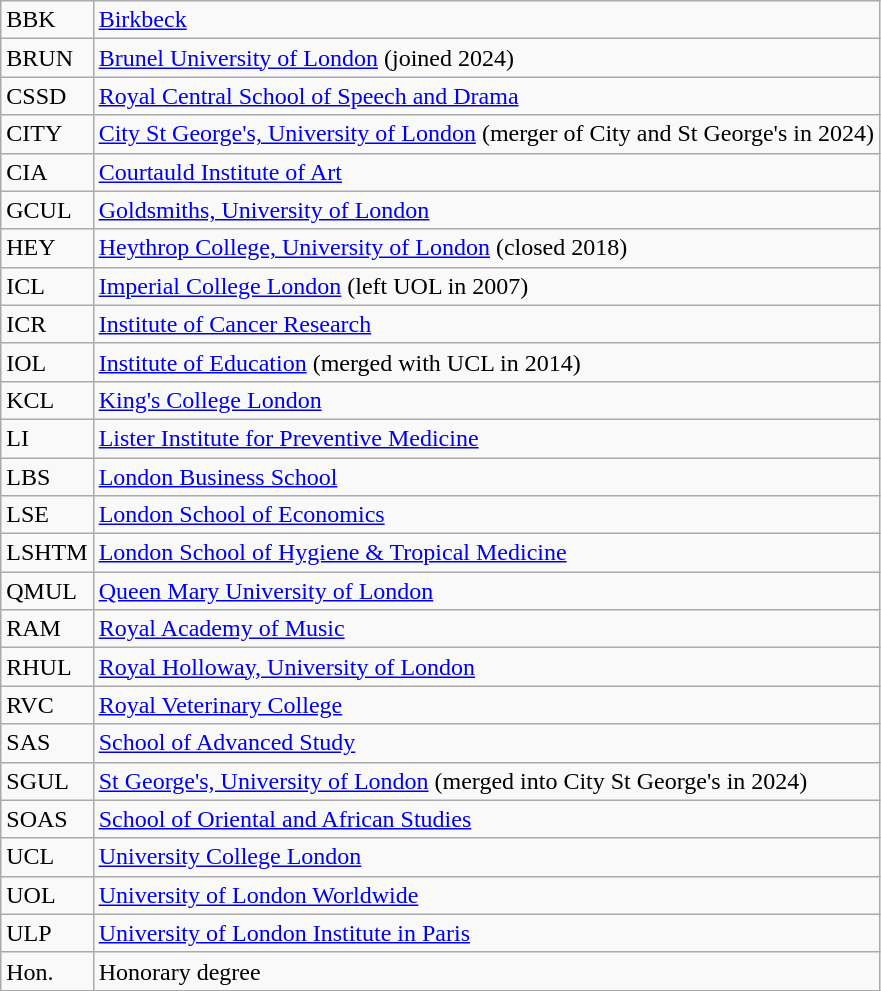<table class="wikitable" >
<tr>
<td>BBK</td>
<td><a href='#'>Birkbeck</a></td>
</tr>
<tr>
<td>BRUN</td>
<td><a href='#'>Brunel University of London</a> (joined 2024)</td>
</tr>
<tr>
<td>CSSD</td>
<td><a href='#'>Royal Central School of Speech and Drama</a></td>
</tr>
<tr>
<td>CITY</td>
<td><a href='#'>City St George's, University of London</a> (merger of City and St George's in 2024)</td>
</tr>
<tr>
<td>CIA</td>
<td><a href='#'>Courtauld Institute of Art</a></td>
</tr>
<tr>
<td>GCUL</td>
<td><a href='#'>Goldsmiths, University of London</a></td>
</tr>
<tr>
<td>HEY</td>
<td><a href='#'>Heythrop College, University of London</a> (closed 2018)</td>
</tr>
<tr>
<td>ICL</td>
<td><a href='#'>Imperial College London</a> (left UOL in 2007)</td>
</tr>
<tr>
<td>ICR</td>
<td><a href='#'>Institute of Cancer Research</a></td>
</tr>
<tr>
<td>IOL</td>
<td><a href='#'>Institute of Education</a> (merged with UCL in 2014)</td>
</tr>
<tr>
<td>KCL</td>
<td><a href='#'>King's College London</a></td>
</tr>
<tr>
<td>LI</td>
<td><a href='#'>Lister Institute for Preventive Medicine</a></td>
</tr>
<tr>
<td>LBS</td>
<td><a href='#'>London Business School</a></td>
</tr>
<tr>
<td>LSE</td>
<td><a href='#'>London School of Economics</a></td>
</tr>
<tr>
<td>LSHTM</td>
<td><a href='#'>London School of Hygiene & Tropical Medicine</a></td>
</tr>
<tr>
<td>QMUL</td>
<td><a href='#'>Queen Mary University of London</a></td>
</tr>
<tr>
<td>RAM</td>
<td><a href='#'>Royal Academy of Music</a></td>
</tr>
<tr>
<td>RHUL</td>
<td><a href='#'>Royal Holloway, University of London</a></td>
</tr>
<tr>
<td>RVC</td>
<td><a href='#'>Royal Veterinary College</a></td>
</tr>
<tr>
<td>SAS</td>
<td><a href='#'>School of Advanced Study</a></td>
</tr>
<tr>
<td>SGUL</td>
<td><a href='#'>St George's, University of London</a> (merged into City St George's in 2024)</td>
</tr>
<tr>
<td>SOAS</td>
<td><a href='#'>School of Oriental and African Studies</a></td>
</tr>
<tr>
<td>UCL</td>
<td><a href='#'>University College London</a></td>
</tr>
<tr>
<td>UOL</td>
<td><a href='#'>University of London Worldwide</a></td>
</tr>
<tr>
<td>ULP</td>
<td><a href='#'>University of London Institute in Paris</a></td>
</tr>
<tr>
<td>Hon.</td>
<td>Honorary degree</td>
</tr>
</table>
